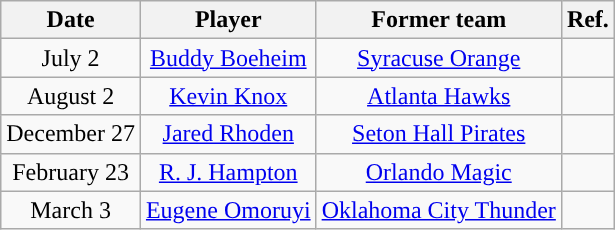<table class="wikitable sortable sortable" style="text-align: center">
<tr>
<th>Date</th>
<th>Player</th>
<th>Former team</th>
<th>Ref.</th>
</tr>
<tr>
<td>July 2</td>
<td><a href='#'>Buddy Boeheim</a></td>
<td><a href='#'>Syracuse Orange</a></td>
<td></td>
</tr>
<tr>
<td>August 2</td>
<td><a href='#'>Kevin Knox</a></td>
<td><a href='#'>Atlanta Hawks</a></td>
<td></td>
</tr>
<tr>
<td>December 27</td>
<td><a href='#'>Jared Rhoden</a></td>
<td><a href='#'>Seton Hall Pirates</a></td>
<td></td>
</tr>
<tr>
<td>February 23</td>
<td><a href='#'>R. J. Hampton</a></td>
<td><a href='#'>Orlando Magic</a></td>
<td></td>
</tr>
<tr>
<td>March 3</td>
<td><a href='#'>Eugene Omoruyi</a></td>
<td><a href='#'>Oklahoma City Thunder</a></td>
<td></td>
</tr>
</table>
